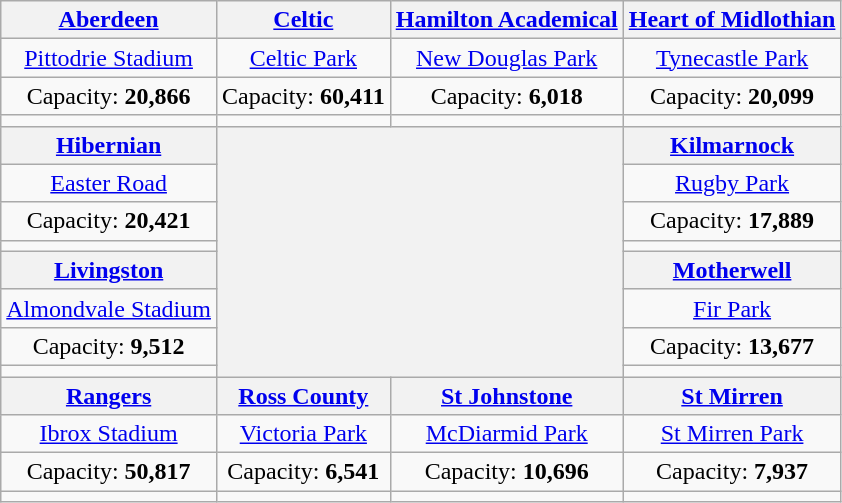<table class="wikitable" style="text-align:center">
<tr>
<th><a href='#'>Aberdeen</a></th>
<th><a href='#'>Celtic</a></th>
<th><a href='#'>Hamilton Academical</a></th>
<th><a href='#'>Heart of Midlothian</a></th>
</tr>
<tr>
<td><a href='#'>Pittodrie Stadium</a></td>
<td><a href='#'>Celtic Park</a></td>
<td><a href='#'>New Douglas Park</a></td>
<td><a href='#'>Tynecastle Park</a></td>
</tr>
<tr>
<td>Capacity: <strong>20,866</strong></td>
<td>Capacity: <strong>60,411</strong></td>
<td>Capacity: <strong>6,018</strong></td>
<td>Capacity: <strong>20,099</strong></td>
</tr>
<tr>
<td></td>
<td></td>
<td></td>
<td></td>
</tr>
<tr>
<th><a href='#'>Hibernian</a></th>
<th rowspan="8" colspan="2"></th>
<th><a href='#'>Kilmarnock</a></th>
</tr>
<tr>
<td><a href='#'>Easter Road</a></td>
<td><a href='#'>Rugby Park</a></td>
</tr>
<tr>
<td>Capacity: <strong>20,421</strong></td>
<td>Capacity: <strong>17,889</strong></td>
</tr>
<tr>
<td></td>
<td></td>
</tr>
<tr>
<th><a href='#'>Livingston</a></th>
<th><a href='#'>Motherwell</a></th>
</tr>
<tr>
<td><a href='#'>Almondvale Stadium</a></td>
<td><a href='#'>Fir Park</a></td>
</tr>
<tr>
<td>Capacity: <strong>9,512</strong></td>
<td>Capacity: <strong>13,677</strong></td>
</tr>
<tr>
<td></td>
<td></td>
</tr>
<tr>
<th><a href='#'>Rangers</a></th>
<th><a href='#'>Ross County</a></th>
<th><a href='#'>St Johnstone</a></th>
<th><a href='#'>St Mirren</a></th>
</tr>
<tr>
<td><a href='#'>Ibrox Stadium</a></td>
<td><a href='#'>Victoria Park</a></td>
<td><a href='#'>McDiarmid Park</a></td>
<td><a href='#'>St Mirren Park</a></td>
</tr>
<tr>
<td>Capacity: <strong>50,817</strong></td>
<td>Capacity: <strong>6,541</strong></td>
<td>Capacity: <strong>10,696</strong></td>
<td>Capacity: <strong>7,937</strong></td>
</tr>
<tr>
<td></td>
<td></td>
<td></td>
<td></td>
</tr>
</table>
